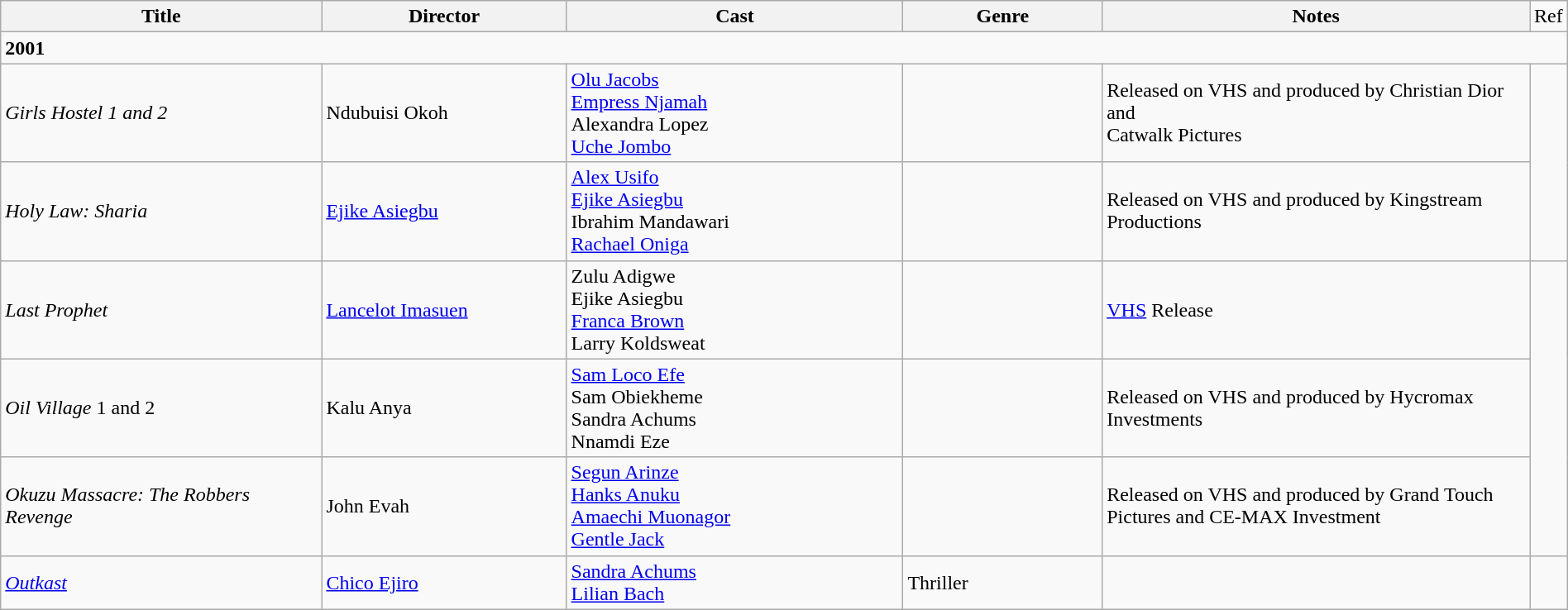<table class="wikitable" width= "100%">
<tr>
<th width=21%>Title</th>
<th width=16%>Director</th>
<th width=22%>Cast</th>
<th width=13%>Genre</th>
<th width=28%>Notes</th>
<td>Ref</td>
</tr>
<tr>
<td colspan="6" ><strong>2001</strong></td>
</tr>
<tr>
<td><em>Girls Hostel 1 and 2</em></td>
<td>Ndubuisi Okoh</td>
<td><a href='#'>Olu Jacobs</a><br><a href='#'>Empress Njamah</a><br>Alexandra Lopez<br><a href='#'>Uche Jombo</a></td>
<td></td>
<td>Released on VHS and produced by Christian Dior and<br>Catwalk Pictures</td>
<td rowspan="2"></td>
</tr>
<tr>
<td><em>Holy Law: Sharia</em></td>
<td><a href='#'>Ejike Asiegbu</a></td>
<td><a href='#'>Alex Usifo</a><br><a href='#'>Ejike Asiegbu</a><br>Ibrahim Mandawari<br><a href='#'>Rachael Oniga</a></td>
<td></td>
<td>Released on VHS and produced by Kingstream Productions</td>
</tr>
<tr>
<td><em>Last Prophet</em></td>
<td><a href='#'>Lancelot Imasuen</a></td>
<td>Zulu Adigwe<br>Ejike Asiegbu<br><a href='#'>Franca Brown</a><br>Larry Koldsweat</td>
<td></td>
<td><a href='#'>VHS</a> Release</td>
<td rowspan="3"></td>
</tr>
<tr>
<td><em>Oil Village</em> 1 and 2</td>
<td>Kalu Anya</td>
<td><a href='#'>Sam Loco Efe</a><br>Sam Obiekheme<br>Sandra Achums<br>Nnamdi Eze</td>
<td></td>
<td>Released on VHS and produced by Hycromax Investments</td>
</tr>
<tr>
<td><em>Okuzu Massacre: The Robbers Revenge</em></td>
<td>John Evah</td>
<td><a href='#'>Segun Arinze</a><br><a href='#'>Hanks Anuku</a><br><a href='#'>Amaechi Muonagor</a><br><a href='#'>Gentle Jack</a></td>
<td></td>
<td>Released on VHS and produced by Grand Touch Pictures and CE-MAX Investment</td>
</tr>
<tr>
<td><em><a href='#'>Outkast</a></em></td>
<td><a href='#'>Chico Ejiro</a></td>
<td><a href='#'>Sandra Achums</a> <br><a href='#'>Lilian Bach</a></td>
<td>Thriller</td>
<td></td>
<td></td>
</tr>
</table>
